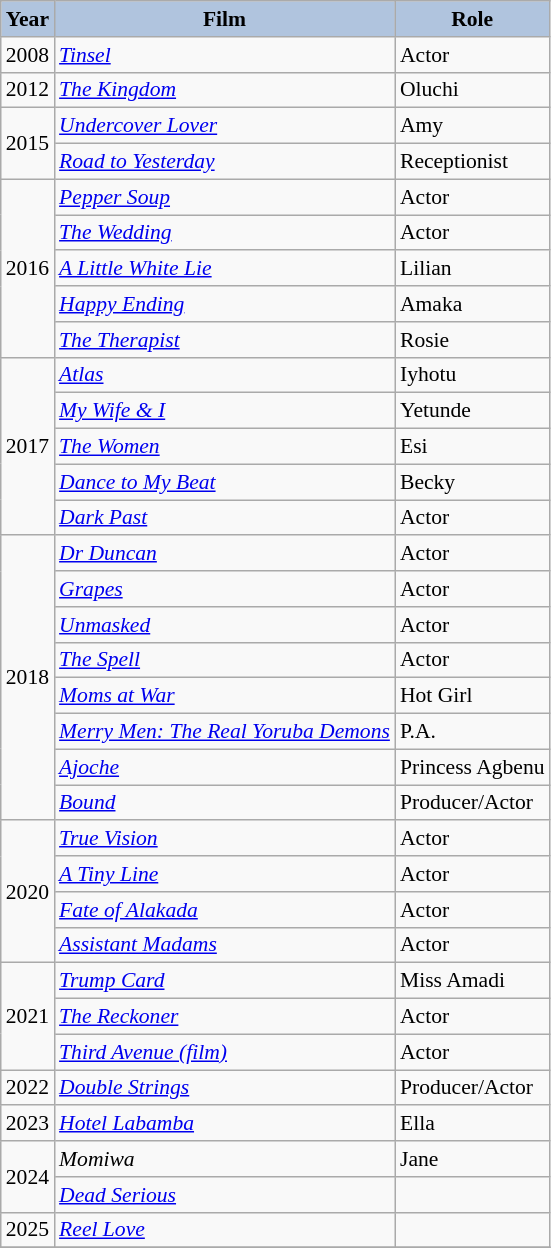<table class="wikitable" style="font-size:90%;" background: #f9f9f0;>
<tr style="text-align:center;">
<th style="background:#B0C4DE;">Year</th>
<th style="background:#B0C4DE;">Film</th>
<th style="background:#B0C4DE;">Role</th>
</tr>
<tr>
<td>2008</td>
<td><em><a href='#'>Tinsel</a></em></td>
<td>Actor</td>
</tr>
<tr>
<td>2012</td>
<td><em><a href='#'>The Kingdom</a></em></td>
<td>Oluchi</td>
</tr>
<tr>
<td rowspan="2">2015</td>
<td><em><a href='#'>Undercover Lover</a></em></td>
<td>Amy</td>
</tr>
<tr>
<td><em><a href='#'>Road to Yesterday</a></em></td>
<td>Receptionist</td>
</tr>
<tr>
<td rowspan="5">2016</td>
<td><em><a href='#'>Pepper Soup</a></em></td>
<td>Actor</td>
</tr>
<tr>
<td><em><a href='#'>The Wedding</a></em></td>
<td>Actor</td>
</tr>
<tr>
<td><em><a href='#'>A Little White Lie</a></em></td>
<td>Lilian</td>
</tr>
<tr>
<td><em><a href='#'>Happy Ending</a></em></td>
<td>Amaka</td>
</tr>
<tr>
<td><em><a href='#'>The Therapist</a></em></td>
<td>Rosie</td>
</tr>
<tr>
<td rowspan="5">2017</td>
<td><em><a href='#'>Atlas</a></em></td>
<td>Iyhotu</td>
</tr>
<tr>
<td><em><a href='#'>My Wife & I</a></em></td>
<td>Yetunde</td>
</tr>
<tr>
<td><em><a href='#'>The Women</a></em></td>
<td>Esi</td>
</tr>
<tr>
<td><em><a href='#'>Dance to My Beat</a></em></td>
<td>Becky</td>
</tr>
<tr>
<td><em><a href='#'>Dark Past</a></em></td>
<td>Actor</td>
</tr>
<tr>
<td rowspan="8">2018</td>
<td><em><a href='#'>Dr Duncan</a></em></td>
<td>Actor</td>
</tr>
<tr>
<td><em><a href='#'>Grapes</a></em></td>
<td>Actor</td>
</tr>
<tr>
<td><em><a href='#'>Unmasked</a></em></td>
<td>Actor</td>
</tr>
<tr>
<td><em><a href='#'>The Spell</a></em></td>
<td>Actor</td>
</tr>
<tr>
<td><em><a href='#'>Moms at War</a></em></td>
<td>Hot Girl</td>
</tr>
<tr>
<td><em><a href='#'>Merry Men: The Real Yoruba Demons</a></em></td>
<td>P.A.</td>
</tr>
<tr>
<td><em><a href='#'>Ajoche</a></em></td>
<td>Princess Agbenu</td>
</tr>
<tr>
<td><em><a href='#'>Bound</a></em></td>
<td>Producer/Actor</td>
</tr>
<tr>
<td rowspan="4">2020</td>
<td><em><a href='#'>True Vision</a></em></td>
<td>Actor</td>
</tr>
<tr>
<td><em><a href='#'>A Tiny Line</a></em></td>
<td>Actor</td>
</tr>
<tr>
<td><em><a href='#'>Fate of Alakada</a></em></td>
<td>Actor</td>
</tr>
<tr>
<td><em><a href='#'>Assistant Madams</a></em></td>
<td>Actor</td>
</tr>
<tr>
<td rowspan="3">2021</td>
<td><em><a href='#'>Trump Card</a></em></td>
<td>Miss Amadi</td>
</tr>
<tr>
<td><em><a href='#'>The Reckoner</a></em></td>
<td>Actor</td>
</tr>
<tr>
<td><em><a href='#'>Third Avenue (film) </a></em></td>
<td>Actor</td>
</tr>
<tr>
<td>2022</td>
<td><em><a href='#'>Double Strings</a></em></td>
<td>Producer/Actor</td>
</tr>
<tr>
<td>2023</td>
<td><em><a href='#'>Hotel Labamba</a></em></td>
<td>Ella</td>
</tr>
<tr>
<td rowspan="2">2024</td>
<td><em>Momiwa</em></td>
<td>Jane</td>
</tr>
<tr>
<td><a href='#'><em>Dead Serious</em></a></td>
<td></td>
</tr>
<tr>
<td>2025</td>
<td><a href='#'><em>Reel Love</em></a></td>
<td></td>
</tr>
<tr>
</tr>
</table>
